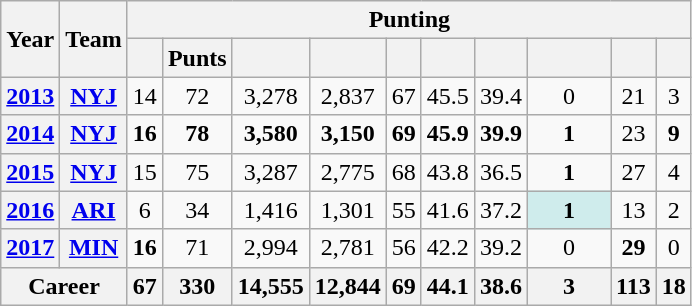<table class=wikitable style="text-align:center;">
<tr>
<th rowspan="2">Year</th>
<th rowspan="2">Team</th>
<th colspan="10">Punting</th>
</tr>
<tr>
<th></th>
<th>Punts</th>
<th></th>
<th></th>
<th></th>
<th></th>
<th></th>
<th></th>
<th></th>
<th></th>
</tr>
<tr>
<th><a href='#'>2013</a></th>
<th><a href='#'>NYJ</a></th>
<td>14</td>
<td>72</td>
<td>3,278</td>
<td>2,837</td>
<td>67</td>
<td>45.5</td>
<td>39.4</td>
<td>0</td>
<td>21</td>
<td>3</td>
</tr>
<tr>
<th><a href='#'>2014</a></th>
<th><a href='#'>NYJ</a></th>
<td><strong>16</strong></td>
<td><strong>78</strong></td>
<td><strong>3,580</strong></td>
<td><strong>3,150</strong></td>
<td><strong>69</strong></td>
<td><strong>45.9</strong></td>
<td><strong>39.9</strong></td>
<td><strong>1</strong></td>
<td>23</td>
<td><strong>9</strong></td>
</tr>
<tr>
<th><a href='#'>2015</a></th>
<th><a href='#'>NYJ</a></th>
<td>15</td>
<td>75</td>
<td>3,287</td>
<td>2,775</td>
<td>68</td>
<td>43.8</td>
<td>36.5</td>
<td><strong>1</strong></td>
<td>27</td>
<td>4</td>
</tr>
<tr>
<th><a href='#'>2016</a></th>
<th><a href='#'>ARI</a></th>
<td>6</td>
<td>34</td>
<td>1,416</td>
<td>1,301</td>
<td>55</td>
<td>41.6</td>
<td>37.2</td>
<td style="background:#cfecec; width:3em;"><strong>1</strong></td>
<td>13</td>
<td>2</td>
</tr>
<tr>
<th><a href='#'>2017</a></th>
<th><a href='#'>MIN</a></th>
<td><strong>16</strong></td>
<td>71</td>
<td>2,994</td>
<td>2,781</td>
<td>56</td>
<td>42.2</td>
<td>39.2</td>
<td>0</td>
<td><strong>29</strong></td>
<td>0</td>
</tr>
<tr>
<th colspan="2">Career</th>
<th>67</th>
<th>330</th>
<th>14,555</th>
<th>12,844</th>
<th>69</th>
<th>44.1</th>
<th>38.6</th>
<th>3</th>
<th>113</th>
<th>18</th>
</tr>
</table>
